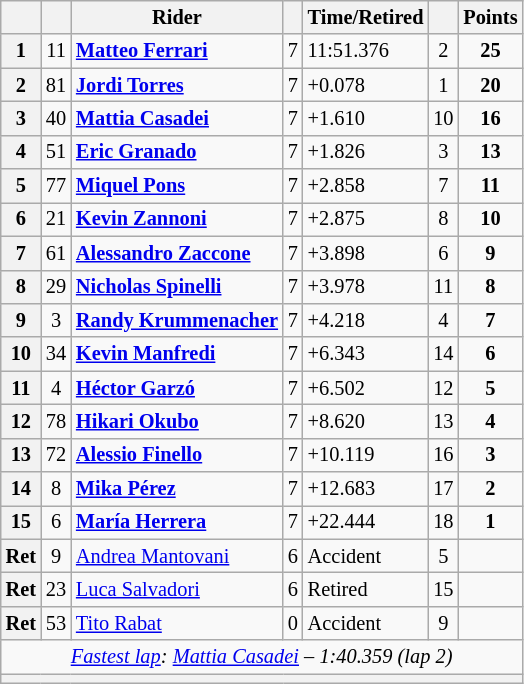<table class="wikitable sortable" style="font-size: 85%;">
<tr>
<th scope="col"></th>
<th scope="col"></th>
<th scope="col">Rider</th>
<th scope="col" class="unsortable"></th>
<th scope="col" class="unsortable">Time/Retired</th>
<th scope="col"></th>
<th scope="col">Points</th>
</tr>
<tr>
<th scope="row">1</th>
<td align="center">11</td>
<td data-sort-value="fer"> <strong><a href='#'>Matteo Ferrari</a></strong></td>
<td>7</td>
<td>11:51.376</td>
<td align="center">2</td>
<td align="center"><strong>25</strong></td>
</tr>
<tr>
<th scope="row">2</th>
<td align="center">81</td>
<td data-sort-value="tor"> <strong><a href='#'>Jordi Torres</a></strong></td>
<td>7</td>
<td>+0.078</td>
<td align="center">1</td>
<td align="center"><strong>20</strong></td>
</tr>
<tr>
<th scope="row">3</th>
<td align="center">40</td>
<td data-sort-value="cas"> <strong><a href='#'>Mattia Casadei</a></strong></td>
<td>7</td>
<td>+1.610</td>
<td align="center">10</td>
<td align="center"><strong>16</strong></td>
</tr>
<tr>
<th scope="row">4</th>
<td align="center">51</td>
<td data-sort-value="gra"> <strong><a href='#'>Eric Granado</a></strong></td>
<td>7</td>
<td>+1.826</td>
<td align="center">3</td>
<td align="center"><strong>13</strong></td>
</tr>
<tr>
<th scope="row">5</th>
<td align="center">77</td>
<td data-sort-value="pon"> <strong><a href='#'>Miquel Pons</a></strong></td>
<td>7</td>
<td>+2.858</td>
<td align="center">7</td>
<td align="center"><strong>11</strong></td>
</tr>
<tr>
<th scope="row">6</th>
<td align="center">21</td>
<td data-sort-value="zan"> <strong><a href='#'>Kevin Zannoni</a></strong></td>
<td>7</td>
<td>+2.875</td>
<td align="center">8</td>
<td align="center"><strong>10</strong></td>
</tr>
<tr>
<th scope="row">7</th>
<td align="center">61</td>
<td data-sort-value="zac"> <strong><a href='#'>Alessandro Zaccone</a></strong></td>
<td>7</td>
<td>+3.898</td>
<td align="center">6</td>
<td align="center"><strong>9</strong></td>
</tr>
<tr>
<th scope="row">8</th>
<td align="center">29</td>
<td data-sort-value="spi"> <strong><a href='#'>Nicholas Spinelli</a></strong></td>
<td>7</td>
<td>+3.978</td>
<td align="center">11</td>
<td align="center"><strong>8</strong></td>
</tr>
<tr>
<th scope="row">9</th>
<td align="center">3</td>
<td data-sort-value="kru"> <strong><a href='#'>Randy Krummenacher</a></strong></td>
<td>7</td>
<td>+4.218</td>
<td align="center">4</td>
<td align="center"><strong>7</strong></td>
</tr>
<tr>
<th scope="row">10</th>
<td align="center">34</td>
<td data-sort-value="manf"> <strong><a href='#'>Kevin Manfredi</a></strong></td>
<td>7</td>
<td>+6.343</td>
<td align="center">14</td>
<td align="center"><strong>6</strong></td>
</tr>
<tr>
<th scope="row">11</th>
<td align="center">4</td>
<td data-sort-value="gar"> <strong><a href='#'>Héctor Garzó</a></strong></td>
<td>7</td>
<td>+6.502</td>
<td align="center">12</td>
<td align="center"><strong>5</strong></td>
</tr>
<tr>
<th scope="row">12</th>
<td align="center">78</td>
<td data-sort-value="oku"> <strong><a href='#'>Hikari Okubo</a></strong></td>
<td>7</td>
<td>+8.620</td>
<td align="center">13</td>
<td align="center"><strong>4</strong></td>
</tr>
<tr>
<th scope="row">13</th>
<td align="center">72</td>
<td data-sort-value="fin"> <strong><a href='#'>Alessio Finello</a></strong></td>
<td>7</td>
<td>+10.119</td>
<td align="center">16</td>
<td align="center"><strong>3</strong></td>
</tr>
<tr>
<th scope="row">14</th>
<td align="center">8</td>
<td data-sort-value="per"> <strong><a href='#'>Mika Pérez</a></strong></td>
<td>7</td>
<td>+12.683</td>
<td align="center">17</td>
<td align="center"><strong>2</strong></td>
</tr>
<tr>
<th scope="row">15</th>
<td align="center">6</td>
<td data-sort-value="her"> <strong><a href='#'>María Herrera</a></strong></td>
<td>7</td>
<td>+22.444</td>
<td align="center">18</td>
<td align="center"><strong>1</strong></td>
</tr>
<tr>
<th scope="row">Ret</th>
<td align="center">9</td>
<td data-sort-value="mant"> <a href='#'>Andrea Mantovani</a></td>
<td>6</td>
<td>Accident</td>
<td align="center">5</td>
<td></td>
</tr>
<tr>
<th scope="row">Ret</th>
<td align="center">23</td>
<td data-sort-value="sal"> <a href='#'>Luca Salvadori</a></td>
<td>6</td>
<td>Retired</td>
<td align="center">15</td>
<td></td>
</tr>
<tr>
<th scope="row">Ret</th>
<td align="center">53</td>
<td data-sort-value="rab"> <a href='#'>Tito Rabat</a></td>
<td>0</td>
<td>Accident</td>
<td align="center">9</td>
<td></td>
</tr>
<tr class="sortbottom">
<td colspan="7" style="text-align:center"><em><a href='#'>Fastest lap</a>:  <a href='#'>Mattia Casadei</a> – 1:40.359 (lap 2)</em></td>
</tr>
<tr>
<th colspan="7"></th>
</tr>
</table>
